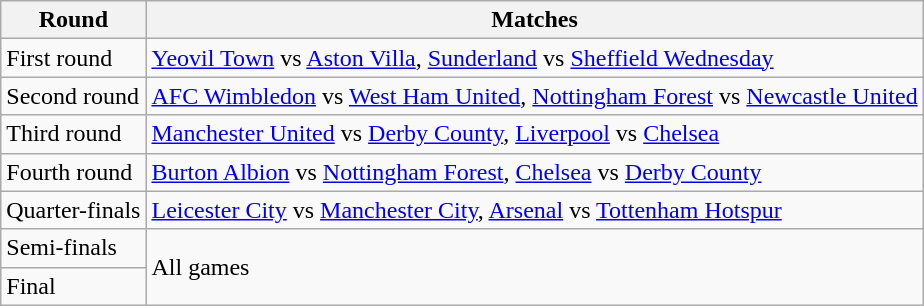<table class="wikitable">
<tr>
<th>Round</th>
<th>Matches</th>
</tr>
<tr>
<td>First round</td>
<td><a href='#'>Yeovil Town</a> vs <a href='#'>Aston Villa</a>, <a href='#'>Sunderland</a> vs <a href='#'>Sheffield Wednesday</a></td>
</tr>
<tr>
<td>Second round</td>
<td><a href='#'>AFC Wimbledon</a> vs <a href='#'>West Ham United</a>, <a href='#'>Nottingham Forest</a> vs <a href='#'>Newcastle United</a></td>
</tr>
<tr>
<td>Third round</td>
<td><a href='#'>Manchester United</a> vs <a href='#'>Derby County</a>, <a href='#'>Liverpool</a> vs <a href='#'>Chelsea</a></td>
</tr>
<tr>
<td>Fourth round</td>
<td><a href='#'>Burton Albion</a> vs <a href='#'>Nottingham Forest</a>, <a href='#'>Chelsea</a> vs <a href='#'>Derby County</a></td>
</tr>
<tr>
<td>Quarter-finals</td>
<td><a href='#'>Leicester City</a> vs <a href='#'>Manchester City</a>, <a href='#'>Arsenal</a> vs <a href='#'>Tottenham Hotspur</a></td>
</tr>
<tr>
<td>Semi-finals</td>
<td rowspan=2>All games</td>
</tr>
<tr>
<td>Final</td>
</tr>
</table>
